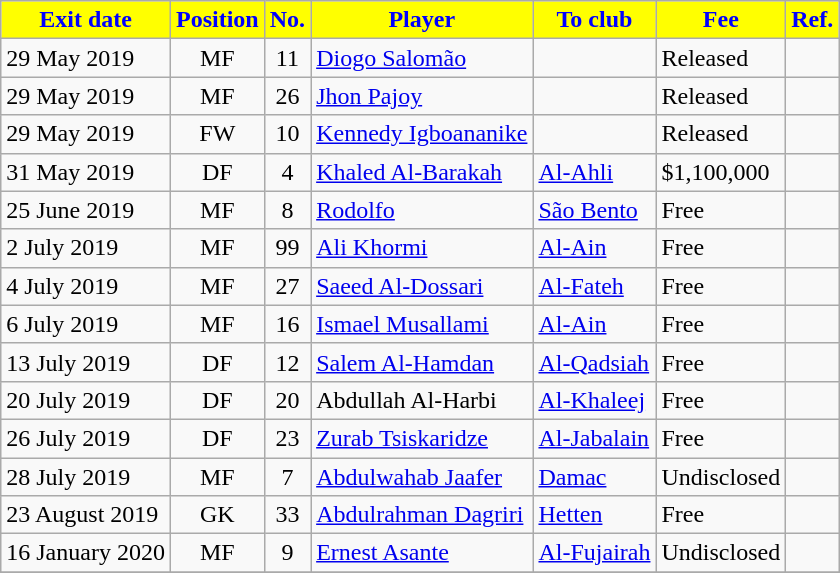<table class="wikitable sortable">
<tr>
<th style="background:yellow; color:blue;"><strong>Exit date</strong></th>
<th style="background:yellow; color:blue;"><strong>Position</strong></th>
<th style="background:yellow; color:blue;"><strong>No.</strong></th>
<th style="background:yellow; color:blue;"><strong>Player</strong></th>
<th style="background:yellow; color:blue;"><strong>To club</strong></th>
<th style="background:yellow; color:blue;"><strong>Fee</strong></th>
<th style="background:yellow; color:blue;"><strong>Ref.</strong></th>
</tr>
<tr>
<td>29 May 2019</td>
<td style="text-align:center;">MF</td>
<td style="text-align:center;">11</td>
<td style="text-align:left;"> <a href='#'>Diogo Salomão</a></td>
<td style="text-align:left;"></td>
<td> Released</td>
<td></td>
</tr>
<tr>
<td>29 May 2019</td>
<td style="text-align:center;">MF</td>
<td style="text-align:center;">26</td>
<td style="text-align:left;"> <a href='#'>Jhon Pajoy</a></td>
<td style="text-align:left;"></td>
<td> Released</td>
<td></td>
</tr>
<tr>
<td>29 May 2019</td>
<td style="text-align:center;">FW</td>
<td style="text-align:center;">10</td>
<td style="text-align:left;"> <a href='#'>Kennedy Igboananike</a></td>
<td style="text-align:left;"></td>
<td> Released</td>
<td></td>
</tr>
<tr>
<td>31 May 2019</td>
<td style="text-align:center;">DF</td>
<td style="text-align:center;">4</td>
<td style="text-align:left;"> <a href='#'>Khaled Al-Barakah</a></td>
<td style="text-align:left;"> <a href='#'>Al-Ahli</a></td>
<td> $1,100,000</td>
<td></td>
</tr>
<tr>
<td>25 June 2019</td>
<td style="text-align:center;">MF</td>
<td style="text-align:center;">8</td>
<td style="text-align:left;"> <a href='#'>Rodolfo</a></td>
<td style="text-align:left;"> <a href='#'>São Bento</a></td>
<td> Free</td>
<td></td>
</tr>
<tr>
<td>2 July 2019</td>
<td style="text-align:center;">MF</td>
<td style="text-align:center;">99</td>
<td style="text-align:left;"> <a href='#'>Ali Khormi</a></td>
<td style="text-align:left;"> <a href='#'>Al-Ain</a></td>
<td> Free</td>
<td></td>
</tr>
<tr>
<td>4 July 2019</td>
<td style="text-align:center;">MF</td>
<td style="text-align:center;">27</td>
<td style="text-align:left;"> <a href='#'>Saeed Al-Dossari</a></td>
<td style="text-align:left;"> <a href='#'>Al-Fateh</a></td>
<td> Free</td>
<td></td>
</tr>
<tr>
<td>6 July 2019</td>
<td style="text-align:center;">MF</td>
<td style="text-align:center;">16</td>
<td style="text-align:left;"> <a href='#'>Ismael Musallami</a></td>
<td style="text-align:left;"> <a href='#'>Al-Ain</a></td>
<td> Free</td>
<td></td>
</tr>
<tr>
<td>13 July 2019</td>
<td style="text-align:center;">DF</td>
<td style="text-align:center;">12</td>
<td style="text-align:left;"> <a href='#'>Salem Al-Hamdan</a></td>
<td style="text-align:left;"> <a href='#'>Al-Qadsiah</a></td>
<td> Free</td>
<td></td>
</tr>
<tr>
<td>20 July 2019</td>
<td style="text-align:center;">DF</td>
<td style="text-align:center;">20</td>
<td style="text-align:left;"> Abdullah Al-Harbi</td>
<td style="text-align:left;"> <a href='#'>Al-Khaleej</a></td>
<td> Free</td>
<td></td>
</tr>
<tr>
<td>26 July 2019</td>
<td style="text-align:center;">DF</td>
<td style="text-align:center;">23</td>
<td style="text-align:left;"> <a href='#'>Zurab Tsiskaridze</a></td>
<td style="text-align:left;"> <a href='#'>Al-Jabalain</a></td>
<td> Free</td>
<td></td>
</tr>
<tr>
<td>28 July 2019</td>
<td style="text-align:center;">MF</td>
<td style="text-align:center;">7</td>
<td style="text-align:left;"> <a href='#'>Abdulwahab Jaafer</a></td>
<td style="text-align:left;"> <a href='#'>Damac</a></td>
<td>Undisclosed</td>
<td></td>
</tr>
<tr>
<td>23 August 2019</td>
<td style="text-align:center;">GK</td>
<td style="text-align:center;">33</td>
<td style="text-align:left;"> <a href='#'>Abdulrahman Dagriri</a></td>
<td style="text-align:left;"> <a href='#'>Hetten</a></td>
<td>Free</td>
<td></td>
</tr>
<tr>
<td>16 January 2020</td>
<td style="text-align:center;">MF</td>
<td style="text-align:center;">9</td>
<td style="text-align:left;"> <a href='#'>Ernest Asante</a></td>
<td style="text-align:left;"> <a href='#'>Al-Fujairah</a></td>
<td>Undisclosed</td>
<td></td>
</tr>
<tr>
</tr>
</table>
